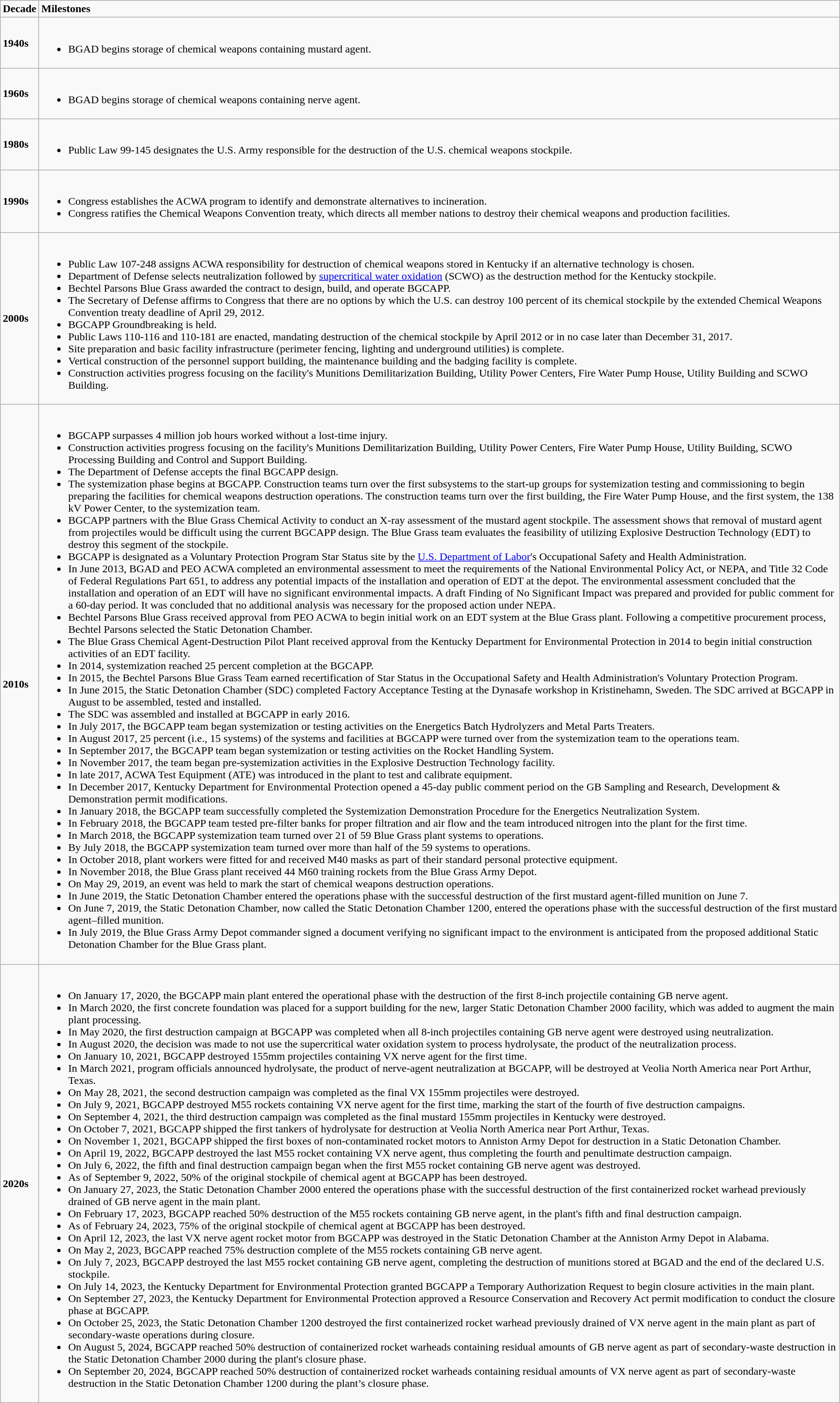<table class= "wikitable">
<tr>
<td><strong>Decade</strong></td>
<td><strong>Milestones</strong></td>
</tr>
<tr>
<td><strong>1940s</strong></td>
<td><br><ul><li>BGAD begins storage of chemical weapons containing mustard agent.</li></ul></td>
</tr>
<tr>
<td><strong>1960s</strong></td>
<td><br><ul><li>BGAD begins storage of chemical weapons containing nerve agent.</li></ul></td>
</tr>
<tr>
<td><strong>1980s</strong></td>
<td><br><ul><li>Public Law 99-145 designates the U.S. Army responsible for the destruction of the U.S. chemical weapons stockpile.</li></ul></td>
</tr>
<tr>
<td><strong>1990s</strong></td>
<td><br><ul><li>Congress establishes the ACWA program to identify and demonstrate alternatives to incineration.</li><li>Congress ratifies the Chemical Weapons Convention treaty, which directs all member nations to destroy their chemical weapons and production facilities.</li></ul></td>
</tr>
<tr>
<td><strong>2000s</strong></td>
<td><br><ul><li>Public Law 107-248 assigns ACWA responsibility for destruction of chemical weapons stored in Kentucky if an alternative technology is chosen.</li><li>Department of Defense selects neutralization followed by <a href='#'>supercritical water oxidation</a> (SCWO) as the destruction method for the Kentucky stockpile.</li><li>Bechtel Parsons Blue Grass awarded the contract to design, build, and operate BGCAPP.</li><li>The Secretary of Defense affirms to Congress that there are no options by which the U.S. can destroy 100 percent of its chemical stockpile by the extended Chemical Weapons Convention treaty deadline of April 29, 2012.</li><li>BGCAPP Groundbreaking is held.</li><li>Public Laws 110-116 and 110-181 are enacted, mandating destruction of the chemical stockpile by April 2012 or in no case later than December 31, 2017.</li><li>Site preparation and basic facility infrastructure (perimeter fencing, lighting and underground utilities) is complete.</li><li>Vertical construction of the personnel support building, the maintenance building and the badging facility is complete.</li><li>Construction activities progress focusing on the facility's Munitions Demilitarization Building, Utility Power Centers, Fire Water Pump House, Utility Building and SCWO Building.</li></ul></td>
</tr>
<tr>
<td><strong>2010s</strong></td>
<td><br><ul><li>BGCAPP surpasses 4 million job hours worked without a lost-time injury.</li><li>Construction activities progress focusing on the facility's Munitions Demilitarization Building, Utility Power Centers, Fire Water Pump House, Utility Building, SCWO Processing Building and Control and Support Building.</li><li>The Department of Defense accepts the final BGCAPP design.</li><li>The systemization phase begins at BGCAPP. Construction teams turn over the first subsystems to the start-up groups for systemization testing and commissioning to begin preparing the facilities for chemical weapons destruction operations. The construction teams turn over the first building, the Fire Water Pump House, and the first system, the 138 kV Power Center, to the systemization team.</li><li>BGCAPP partners with the Blue Grass Chemical Activity to conduct an X-ray assessment of the mustard agent stockpile. The assessment shows that removal of mustard agent from projectiles would be difficult using the current BGCAPP design. The Blue Grass team evaluates the feasibility of utilizing Explosive Destruction Technology (EDT) to destroy this segment of the stockpile.</li><li>BGCAPP is designated as a Voluntary Protection Program Star Status site by the <a href='#'>U.S. Department of Labor</a>'s Occupational Safety and Health Administration.</li><li>In June 2013, BGAD and PEO ACWA completed an environmental assessment to meet the requirements of the National Environmental Policy Act, or NEPA, and Title 32 Code of Federal Regulations Part 651, to address any potential impacts of the installation and operation of EDT at the depot. The environmental assessment concluded that the installation and operation of an EDT will have no significant environmental impacts. A draft Finding of No Significant Impact was prepared and provided for public comment for a 60-day period. It was concluded that no additional analysis was necessary for the proposed action under NEPA.</li><li>Bechtel Parsons Blue Grass received approval from PEO ACWA to begin initial work on an EDT system at the Blue Grass plant. Following a competitive procurement process, Bechtel Parsons selected the Static Detonation Chamber.</li><li>The Blue Grass Chemical Agent-Destruction Pilot Plant received approval from the Kentucky Department for Environmental Protection in 2014 to begin initial construction activities of an EDT facility.</li><li>In 2014, systemization reached 25 percent completion at the BGCAPP.</li><li>In 2015, the Bechtel Parsons Blue Grass Team earned recertification of Star Status in the Occupational Safety and Health Administration's Voluntary Protection Program.</li><li>In June 2015, the Static Detonation Chamber (SDC) completed Factory Acceptance Testing at the Dynasafe workshop in Kristinehamn, Sweden. The SDC arrived at BGCAPP in August to be assembled, tested and installed.</li><li>The SDC was assembled and installed at BGCAPP in early 2016.</li><li>In July 2017, the BGCAPP team began systemization or testing activities on the Energetics Batch Hydrolyzers and Metal Parts Treaters.</li><li>In August 2017, 25 percent (i.e., 15 systems) of the systems and facilities at BGCAPP were turned over from the systemization team to the operations team.</li><li>In September 2017, the BGCAPP team began systemization or testing activities on the Rocket Handling System.</li><li>In November 2017, the team began pre-systemization activities in the Explosive Destruction Technology facility.</li><li>In late 2017, ACWA Test Equipment (ATE) was introduced in the plant to test and calibrate equipment.</li><li>In December 2017, Kentucky Department for Environmental Protection opened a 45-day public comment period on the GB Sampling and Research, Development & Demonstration permit modifications.</li><li>In January 2018, the BGCAPP team successfully completed the Systemization Demonstration Procedure for the Energetics Neutralization System.</li><li>In February 2018, the BGCAPP team tested pre-filter banks for proper filtration and air flow and the team introduced nitrogen into the plant for the first time.</li><li>In March 2018, the BGCAPP systemization team turned over 21 of 59 Blue Grass plant systems to operations.</li><li>By July 2018, the BGCAPP systemization team turned over more than half of the 59 systems to operations.</li><li>In October 2018, plant workers were fitted for and received M40 masks as part of their standard personal protective equipment.</li><li>In November 2018, the Blue Grass plant received 44 M60 training rockets from the Blue Grass Army Depot.</li><li>On May 29, 2019, an event was held to mark the start of chemical weapons destruction operations.</li><li>In June 2019, the Static Detonation Chamber entered the operations phase with the successful destruction of the first mustard agent-filled munition on June 7.</li><li>On June 7, 2019, the Static Detonation Chamber, now called the Static Detonation Chamber 1200, entered the operations phase with the successful destruction of the first mustard agent–filled munition.</li><li>In July 2019, the Blue Grass Army Depot commander signed a document verifying no significant impact to the environment is anticipated from the proposed additional Static Detonation Chamber for the Blue Grass plant.</li></ul></td>
</tr>
<tr>
<td><strong>2020s</strong></td>
<td><br><ul><li>On January 17, 2020, the BGCAPP main plant entered the operational phase with the destruction of the first 8-inch projectile containing GB nerve agent.</li><li>In March 2020, the first concrete foundation was placed for a support building for the new, larger Static Detonation Chamber 2000 facility, which was added to augment the main plant processing.</li><li>In May 2020, the first destruction campaign at BGCAPP was completed when all 8-inch projectiles containing GB nerve agent were destroyed using neutralization.</li><li>In August 2020, the decision was made to not use the supercritical water oxidation system to process hydrolysate, the product of the neutralization process.</li><li>On January 10, 2021, BGCAPP destroyed 155mm projectiles containing VX nerve agent for the first time.</li><li>In March 2021, program officials announced hydrolysate, the product of nerve-agent neutralization at BGCAPP, will be destroyed at Veolia North America near Port Arthur, Texas.</li><li>On May 28, 2021, the second destruction campaign was completed as the final VX 155mm projectiles were destroyed.</li><li>On July 9, 2021, BGCAPP destroyed M55 rockets containing VX nerve agent for the first time, marking the start of the fourth of five destruction campaigns.</li><li>On September 4, 2021, the third destruction campaign was completed as the final mustard 155mm projectiles in Kentucky were destroyed.</li><li>On October 7, 2021, BGCAPP shipped the first tankers of hydrolysate for destruction at Veolia North America near Port Arthur, Texas.</li><li>On November 1, 2021, BGCAPP shipped the first boxes of non-contaminated rocket motors to Anniston Army Depot for destruction in a Static Detonation Chamber.</li><li>On April 19, 2022, BGCAPP destroyed the last M55 rocket containing VX nerve agent, thus completing the fourth and penultimate destruction campaign.</li><li>On July 6, 2022, the fifth and final destruction campaign began when the first M55 rocket containing GB nerve agent was destroyed.</li><li>As of September 9, 2022, 50% of the original stockpile of chemical agent at BGCAPP has been destroyed.</li><li>On January 27, 2023, the Static Detonation Chamber 2000 entered the operations phase with the successful destruction of the first containerized rocket warhead previously drained of GB nerve agent in the main plant.</li><li>On February 17, 2023, BGCAPP reached 50% destruction of the M55 rockets containing GB nerve agent, in the plant's fifth and final destruction campaign.</li><li>As of February 24, 2023, 75% of the original stockpile of chemical agent at BGCAPP has been destroyed.</li><li>On April 12, 2023, the last VX nerve agent rocket motor from BGCAPP was destroyed in the Static Detonation Chamber at the Anniston Army Depot in Alabama.</li><li>On May 2, 2023, BGCAPP reached 75% destruction complete of the M55 rockets containing GB nerve agent.</li><li>On July 7, 2023, BGCAPP destroyed the last M55 rocket containing GB nerve agent, completing the destruction of munitions stored at BGAD and the end of the declared U.S. stockpile.</li><li>On July 14, 2023, the Kentucky Department for Environmental Protection granted BGCAPP a Temporary Authorization Request to begin closure activities in the main plant.</li><li>On September 27, 2023, the Kentucky Department for Environmental Protection approved a Resource Conservation and Recovery Act permit modification to conduct the closure phase at BGCAPP.</li><li>On October 25, 2023, the Static Detonation Chamber 1200 destroyed the first containerized rocket warhead previously drained of VX nerve agent in the main plant as part of secondary-waste operations during closure.</li><li>On August 5, 2024, BGCAPP reached 50% destruction of containerized rocket warheads containing residual amounts of GB nerve agent as part of secondary-waste destruction in the Static Detonation Chamber 2000 during the plant's closure phase.</li><li>On September 20, 2024, BGCAPP reached 50% destruction of containerized rocket warheads containing residual amounts of VX nerve agent as part of secondary-waste destruction in the Static Detonation Chamber 1200 during the plant’s closure phase.</li></ul></td>
</tr>
</table>
